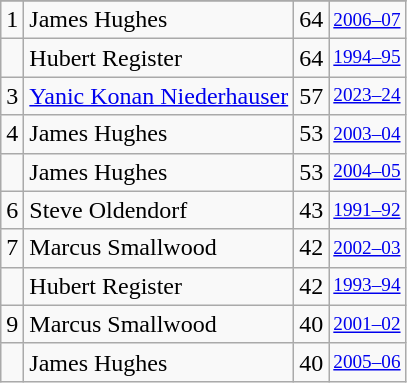<table class="wikitable">
<tr>
</tr>
<tr>
<td>1</td>
<td>James Hughes</td>
<td>64</td>
<td style="font-size:80%;"><a href='#'>2006–07</a></td>
</tr>
<tr>
<td></td>
<td>Hubert Register</td>
<td>64</td>
<td style="font-size:80%;"><a href='#'>1994–95</a></td>
</tr>
<tr>
<td>3</td>
<td><a href='#'>Yanic Konan Niederhauser</a></td>
<td>57</td>
<td style="font-size:80%;"><a href='#'>2023–24</a></td>
</tr>
<tr>
<td>4</td>
<td>James Hughes</td>
<td>53</td>
<td style="font-size:80%;"><a href='#'>2003–04</a></td>
</tr>
<tr>
<td></td>
<td>James Hughes</td>
<td>53</td>
<td style="font-size:80%;"><a href='#'>2004–05</a></td>
</tr>
<tr>
<td>6</td>
<td>Steve Oldendorf</td>
<td>43</td>
<td style="font-size:80%;"><a href='#'>1991–92</a></td>
</tr>
<tr>
<td>7</td>
<td>Marcus Smallwood</td>
<td>42</td>
<td style="font-size:80%;"><a href='#'>2002–03</a></td>
</tr>
<tr>
<td></td>
<td>Hubert Register</td>
<td>42</td>
<td style="font-size:80%;"><a href='#'>1993–94</a></td>
</tr>
<tr>
<td>9</td>
<td>Marcus Smallwood</td>
<td>40</td>
<td style="font-size:80%;"><a href='#'>2001–02</a></td>
</tr>
<tr>
<td></td>
<td>James Hughes</td>
<td>40</td>
<td style="font-size:80%;"><a href='#'>2005–06</a></td>
</tr>
</table>
